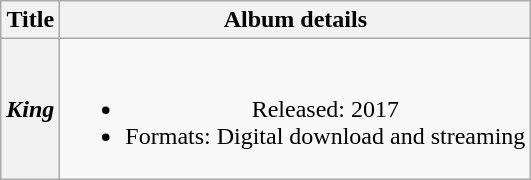<table class="wikitable plainrowheaders" style="text-align:center;" border="1">
<tr>
<th>Title</th>
<th>Album details</th>
</tr>
<tr>
<th scope="row"><em>King</em></th>
<td><br><ul><li>Released: 2017</li><li>Formats: Digital download and streaming</li></ul></td>
</tr>
</table>
